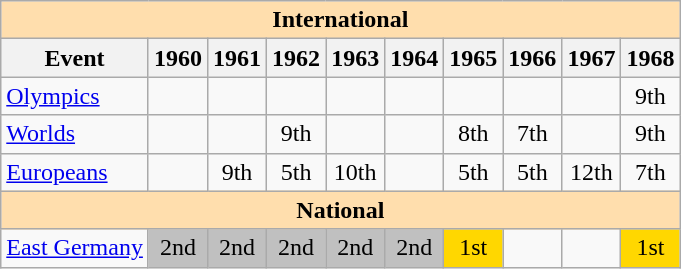<table class="wikitable" style="text-align:center">
<tr>
<th style="background-color: #ffdead; " colspan=10 align=center>International</th>
</tr>
<tr>
<th>Event</th>
<th>1960</th>
<th>1961</th>
<th>1962</th>
<th>1963</th>
<th>1964</th>
<th>1965</th>
<th>1966</th>
<th>1967</th>
<th>1968</th>
</tr>
<tr>
<td align=left><a href='#'>Olympics</a></td>
<td></td>
<td></td>
<td></td>
<td></td>
<td></td>
<td></td>
<td></td>
<td></td>
<td>9th</td>
</tr>
<tr>
<td align=left><a href='#'>Worlds</a></td>
<td></td>
<td></td>
<td>9th</td>
<td></td>
<td></td>
<td>8th</td>
<td>7th</td>
<td></td>
<td>9th</td>
</tr>
<tr>
<td align=left><a href='#'>Europeans</a></td>
<td></td>
<td>9th</td>
<td>5th</td>
<td>10th</td>
<td></td>
<td>5th</td>
<td>5th</td>
<td>12th</td>
<td>7th</td>
</tr>
<tr>
<th style="background-color: #ffdead; " colspan=10 align=center>National</th>
</tr>
<tr>
<td align=left><a href='#'>East Germany</a></td>
<td bgcolor=silver>2nd</td>
<td bgcolor=silver>2nd</td>
<td bgcolor=silver>2nd</td>
<td bgcolor=silver>2nd</td>
<td bgcolor=silver>2nd</td>
<td bgcolor=gold>1st</td>
<td></td>
<td></td>
<td bgcolor=gold>1st</td>
</tr>
</table>
